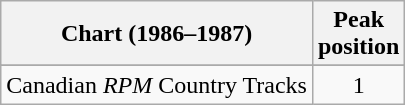<table class="wikitable sortable">
<tr>
<th align="left">Chart (1986–1987)</th>
<th align="center">Peak<br>position</th>
</tr>
<tr>
</tr>
<tr>
<td align="left">Canadian <em>RPM</em> Country Tracks</td>
<td align="center">1</td>
</tr>
</table>
